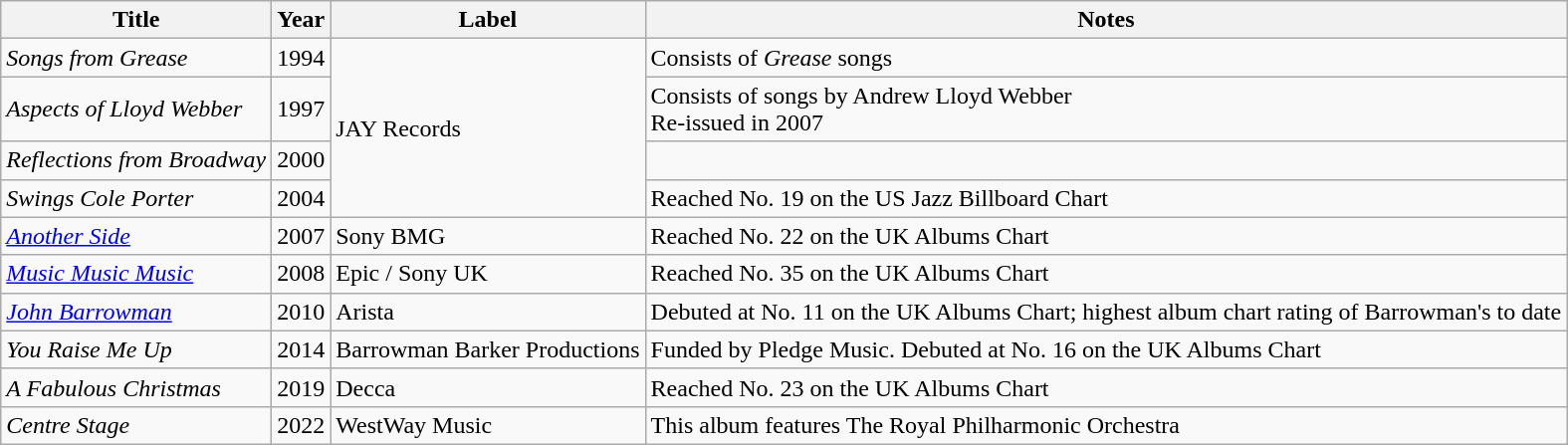<table class="wikitable plainrowheaders sortable">
<tr>
<th scope="col">Title</th>
<th scope="col">Year</th>
<th scope="col">Label</th>
<th scope="col" class="unsortable">Notes</th>
</tr>
<tr>
<td><em>Songs from Grease</em></td>
<td>1994</td>
<td rowspan=4>JAY Records</td>
<td>Consists of <em>Grease</em> songs</td>
</tr>
<tr>
<td><em>Aspects of Lloyd Webber</em></td>
<td>1997</td>
<td>Consists of songs by Andrew Lloyd Webber<br>Re-issued in 2007</td>
</tr>
<tr>
<td><em>Reflections from Broadway</em></td>
<td>2000</td>
<td></td>
</tr>
<tr>
<td><em>Swings Cole Porter</em></td>
<td>2004</td>
<td>Reached No. 19 on the US Jazz Billboard Chart</td>
</tr>
<tr>
<td><em><a href='#'>Another Side</a></em></td>
<td>2007</td>
<td>Sony BMG</td>
<td>Reached No. 22 on the UK Albums Chart</td>
</tr>
<tr>
<td><em><a href='#'>Music Music Music</a></em></td>
<td>2008</td>
<td>Epic / Sony UK</td>
<td>Reached No. 35 on the UK Albums Chart</td>
</tr>
<tr>
<td><em><a href='#'>John Barrowman</a></em></td>
<td>2010</td>
<td>Arista</td>
<td>Debuted at No. 11 on the UK Albums Chart; highest album chart rating of Barrowman's to date</td>
</tr>
<tr>
<td><em>You Raise Me Up</em></td>
<td>2014</td>
<td>Barrowman Barker Productions</td>
<td>Funded by Pledge Music. Debuted at No. 16 on the UK Albums Chart</td>
</tr>
<tr>
<td><em>A Fabulous Christmas</em></td>
<td>2019</td>
<td>Decca</td>
<td>Reached No. 23 on the UK Albums Chart</td>
</tr>
<tr>
<td><em>Centre Stage</em></td>
<td>2022</td>
<td>WestWay Music</td>
<td>This album features The Royal Philharmonic Orchestra</td>
</tr>
</table>
